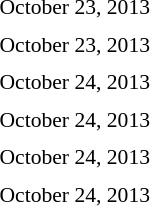<table style="font-size:90%">
<tr>
<td colspan=3>October 23, 2013</td>
</tr>
<tr>
<td width=150 align=right><strong></strong></td>
<td></td>
<td width=150></td>
</tr>
<tr>
<td colspan=3>October 23, 2013</td>
</tr>
<tr>
<td align=right><strong></strong></td>
<td></td>
<td></td>
</tr>
<tr>
<td colspan=3>October 24, 2013</td>
</tr>
<tr>
<td align=right><strong></strong></td>
<td></td>
<td></td>
</tr>
<tr>
<td colspan=3>October 24, 2013</td>
</tr>
<tr>
<td align=right><strong></strong></td>
<td></td>
<td></td>
</tr>
<tr>
<td colspan=3>October 24, 2013</td>
</tr>
<tr>
<td align=right><strong></strong></td>
<td></td>
<td></td>
</tr>
<tr>
<td colspan=3>October 24, 2013</td>
</tr>
<tr>
<td align=right></td>
<td></td>
<td><strong></strong></td>
</tr>
</table>
